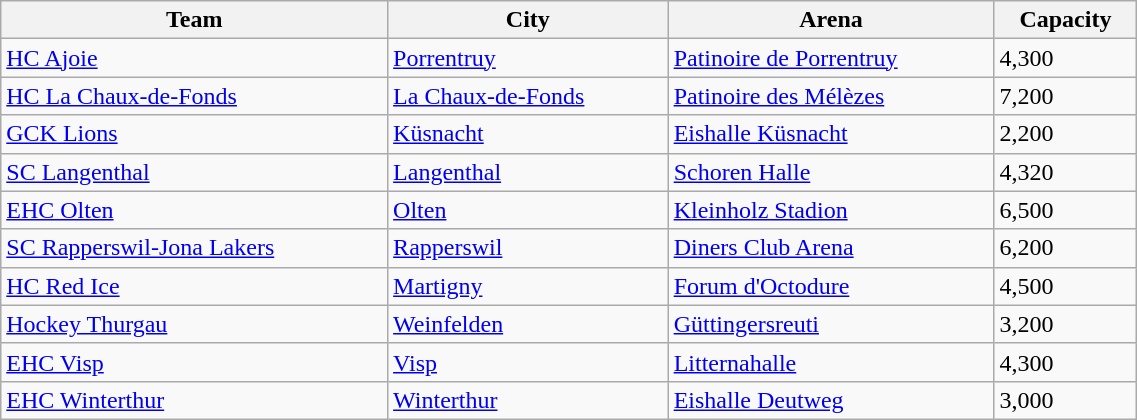<table class="wikitable" style="text-align:left" width=60%>
<tr>
<th>Team</th>
<th>City</th>
<th>Arena</th>
<th>Capacity</th>
</tr>
<tr>
<td><a href='#'>HC Ajoie</a></td>
<td><a href='#'>Porrentruy</a></td>
<td><a href='#'>Patinoire de Porrentruy</a></td>
<td>4,300</td>
</tr>
<tr>
<td><a href='#'>HC La Chaux-de-Fonds</a></td>
<td><a href='#'>La Chaux-de-Fonds</a></td>
<td><a href='#'>Patinoire des Mélèzes</a></td>
<td>7,200</td>
</tr>
<tr>
<td><a href='#'>GCK Lions</a></td>
<td><a href='#'>Küsnacht</a></td>
<td><a href='#'>Eishalle Küsnacht</a></td>
<td>2,200</td>
</tr>
<tr>
<td><a href='#'>SC Langenthal</a></td>
<td><a href='#'>Langenthal</a></td>
<td><a href='#'>Schoren Halle</a></td>
<td>4,320</td>
</tr>
<tr>
<td><a href='#'>EHC Olten</a></td>
<td><a href='#'>Olten</a></td>
<td><a href='#'>Kleinholz Stadion</a></td>
<td>6,500</td>
</tr>
<tr>
<td><a href='#'>SC Rapperswil-Jona Lakers</a></td>
<td><a href='#'>Rapperswil</a></td>
<td><a href='#'>Diners Club Arena</a></td>
<td>6,200</td>
</tr>
<tr>
<td><a href='#'>HC Red Ice</a></td>
<td><a href='#'>Martigny</a></td>
<td><a href='#'>Forum d'Octodure</a></td>
<td>4,500</td>
</tr>
<tr>
<td><a href='#'>Hockey Thurgau</a></td>
<td><a href='#'>Weinfelden</a></td>
<td><a href='#'>Güttingersreuti</a></td>
<td>3,200</td>
</tr>
<tr>
<td><a href='#'>EHC Visp</a></td>
<td><a href='#'>Visp</a></td>
<td><a href='#'>Litternahalle</a></td>
<td>4,300</td>
</tr>
<tr>
<td><a href='#'>EHC Winterthur</a></td>
<td><a href='#'>Winterthur</a></td>
<td><a href='#'>Eishalle Deutweg</a></td>
<td>3,000</td>
</tr>
</table>
